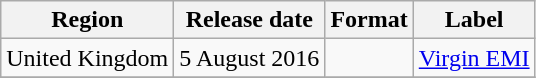<table class="wikitable">
<tr>
<th>Region</th>
<th>Release date</th>
<th>Format</th>
<th>Label</th>
</tr>
<tr>
<td>United Kingdom</td>
<td>5 August 2016</td>
<td></td>
<td><a href='#'>Virgin EMI</a></td>
</tr>
<tr>
</tr>
</table>
